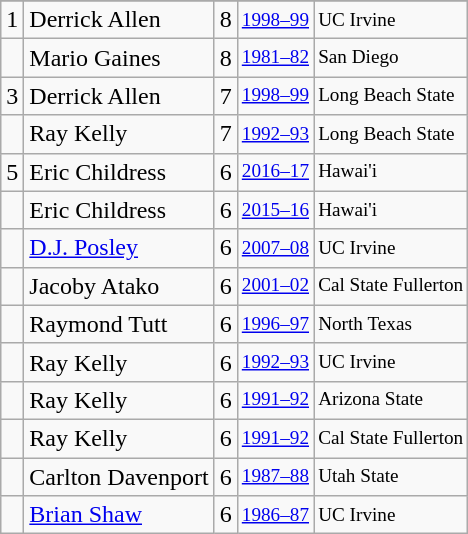<table class="wikitable">
<tr>
</tr>
<tr>
<td>1</td>
<td>Derrick Allen</td>
<td>8</td>
<td style="font-size:80%;"><a href='#'>1998–99</a></td>
<td style="font-size:80%;">UC Irvine</td>
</tr>
<tr>
<td></td>
<td>Mario Gaines</td>
<td>8</td>
<td style="font-size:80%;"><a href='#'>1981–82</a></td>
<td style="font-size:80%;">San Diego</td>
</tr>
<tr>
<td>3</td>
<td>Derrick Allen</td>
<td>7</td>
<td style="font-size:80%;"><a href='#'>1998–99</a></td>
<td style="font-size:80%;">Long Beach State</td>
</tr>
<tr>
<td></td>
<td>Ray Kelly</td>
<td>7</td>
<td style="font-size:80%;"><a href='#'>1992–93</a></td>
<td style="font-size:80%;">Long Beach State</td>
</tr>
<tr>
<td>5</td>
<td>Eric Childress</td>
<td>6</td>
<td style="font-size:80%;"><a href='#'>2016–17</a></td>
<td style="font-size:80%;">Hawai'i</td>
</tr>
<tr>
<td></td>
<td>Eric Childress</td>
<td>6</td>
<td style="font-size:80%;"><a href='#'>2015–16</a></td>
<td style="font-size:80%;">Hawai'i</td>
</tr>
<tr>
<td></td>
<td><a href='#'>D.J. Posley</a></td>
<td>6</td>
<td style="font-size:80%;"><a href='#'>2007–08</a></td>
<td style="font-size:80%;">UC Irvine</td>
</tr>
<tr>
<td></td>
<td>Jacoby Atako</td>
<td>6</td>
<td style="font-size:80%;"><a href='#'>2001–02</a></td>
<td style="font-size:80%;">Cal State Fullerton</td>
</tr>
<tr>
<td></td>
<td>Raymond Tutt</td>
<td>6</td>
<td style="font-size:80%;"><a href='#'>1996–97</a></td>
<td style="font-size:80%;">North Texas</td>
</tr>
<tr>
<td></td>
<td>Ray Kelly</td>
<td>6</td>
<td style="font-size:80%;"><a href='#'>1992–93</a></td>
<td style="font-size:80%;">UC Irvine</td>
</tr>
<tr>
<td></td>
<td>Ray Kelly</td>
<td>6</td>
<td style="font-size:80%;"><a href='#'>1991–92</a></td>
<td style="font-size:80%;">Arizona State</td>
</tr>
<tr>
<td></td>
<td>Ray Kelly</td>
<td>6</td>
<td style="font-size:80%;"><a href='#'>1991–92</a></td>
<td style="font-size:80%;">Cal State Fullerton</td>
</tr>
<tr>
<td></td>
<td>Carlton Davenport</td>
<td>6</td>
<td style="font-size:80%;"><a href='#'>1987–88</a></td>
<td style="font-size:80%;">Utah State</td>
</tr>
<tr>
<td></td>
<td><a href='#'>Brian Shaw</a></td>
<td>6</td>
<td style="font-size:80%;"><a href='#'>1986–87</a></td>
<td style="font-size:80%;">UC Irvine</td>
</tr>
</table>
